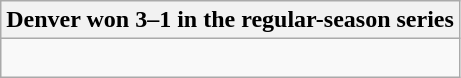<table class="wikitable collapsible collapsed">
<tr>
<th>Denver won 3–1 in the regular-season series</th>
</tr>
<tr>
<td><br>


</td>
</tr>
</table>
